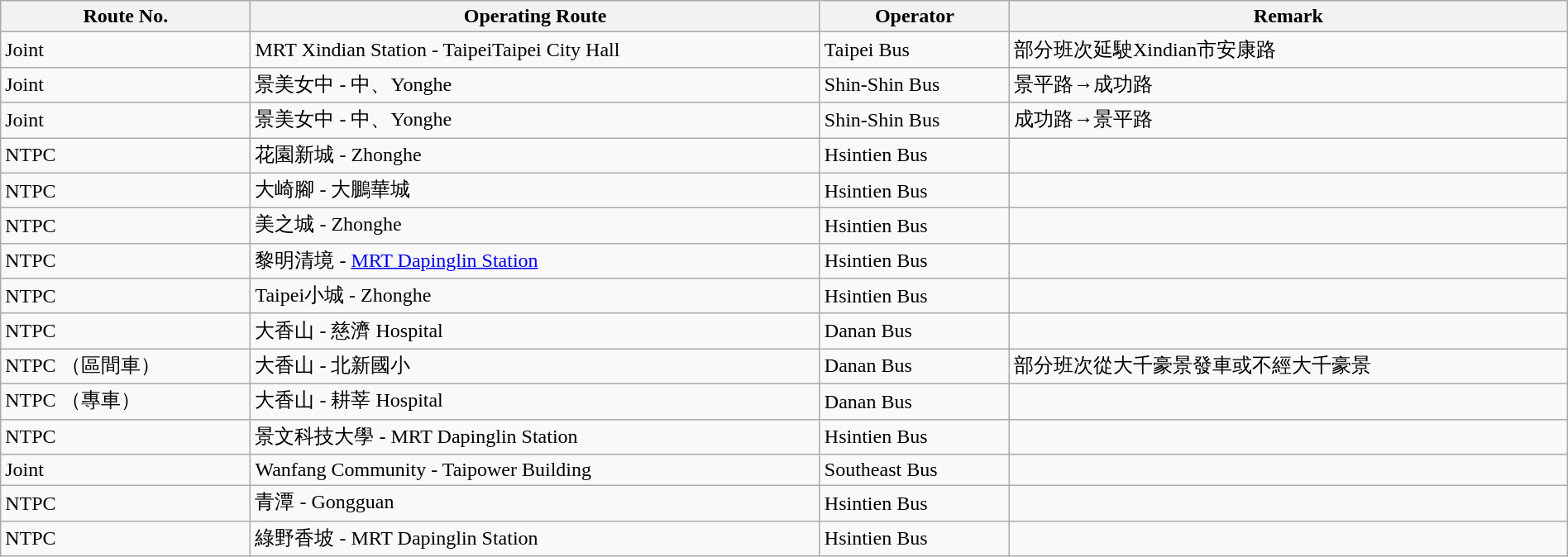<table class="wikitable"  style="width:100%; margin:auto;">
<tr>
<th>Route No.</th>
<th>Operating Route</th>
<th>Operator</th>
<th>Remark</th>
</tr>
<tr>
<td>Joint </td>
<td>MRT Xindian Station - TaipeiTaipei City Hall</td>
<td>Taipei Bus</td>
<td>部分班次延駛Xindian市安康路</td>
</tr>
<tr>
<td>Joint </td>
<td>景美女中 - 中、Yonghe</td>
<td>Shin-Shin Bus</td>
<td>景平路→成功路</td>
</tr>
<tr>
<td>Joint </td>
<td>景美女中 - 中、Yonghe</td>
<td>Shin-Shin Bus</td>
<td>成功路→景平路</td>
</tr>
<tr>
<td>NTPC <strong></strong></td>
<td>花園新城 - Zhonghe</td>
<td>Hsintien Bus</td>
<td></td>
</tr>
<tr>
<td>NTPC <strong></strong></td>
<td>大崎腳 - 大鵬華城</td>
<td>Hsintien Bus</td>
<td></td>
</tr>
<tr>
<td>NTPC <strong></strong></td>
<td>美之城 - Zhonghe</td>
<td>Hsintien Bus</td>
<td></td>
</tr>
<tr>
<td>NTPC <strong></strong></td>
<td>黎明清境 - <a href='#'>MRT Dapinglin Station</a></td>
<td>Hsintien Bus</td>
<td></td>
</tr>
<tr>
<td>NTPC <strong></strong></td>
<td>Taipei小城 - Zhonghe</td>
<td>Hsintien Bus</td>
<td></td>
</tr>
<tr>
<td>NTPC <strong></strong></td>
<td>大香山 - 慈濟 Hospital</td>
<td>Danan Bus</td>
<td></td>
</tr>
<tr>
<td>NTPC <strong></strong>（區間車）</td>
<td>大香山 - 北新國小</td>
<td>Danan Bus</td>
<td>部分班次從大千豪景發車或不經大千豪景</td>
</tr>
<tr>
<td>NTPC <strong></strong>（專車）</td>
<td>大香山 - 耕莘 Hospital</td>
<td>Danan Bus</td>
<td></td>
</tr>
<tr>
<td>NTPC <strong></strong></td>
<td>景文科技大學 - MRT Dapinglin Station</td>
<td>Hsintien Bus</td>
</tr>
<tr>
<td>Joint </td>
<td>Wanfang Community - Taipower Building</td>
<td>Southeast Bus</td>
<td></td>
</tr>
<tr>
<td>NTPC <strong></strong></td>
<td>青潭 - Gongguan</td>
<td>Hsintien Bus</td>
<td></td>
</tr>
<tr>
<td>NTPC <strong></strong></td>
<td>綠野香坡 - MRT Dapinglin Station</td>
<td>Hsintien Bus</td>
<td></td>
</tr>
</table>
